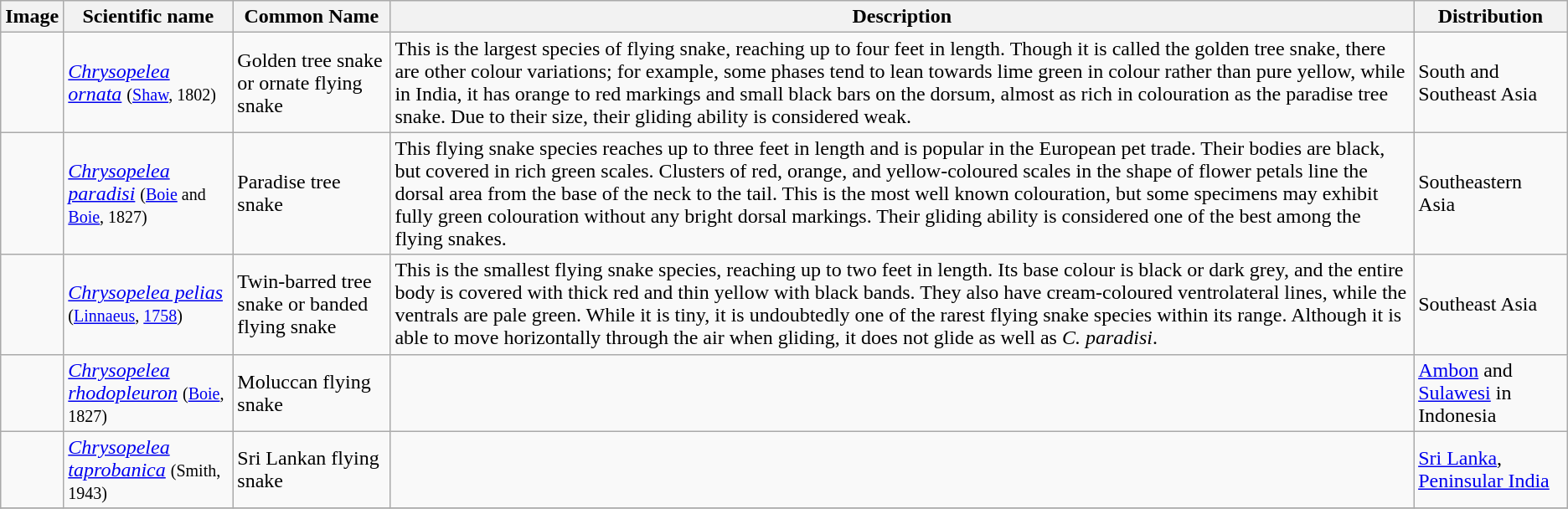<table class="wikitable">
<tr>
<th>Image</th>
<th>Scientific name</th>
<th>Common Name</th>
<th>Description</th>
<th>Distribution</th>
</tr>
<tr>
<td></td>
<td><em><a href='#'>Chrysopelea ornata</a></em> <small>(<a href='#'>Shaw</a>, 1802)</small></td>
<td>Golden tree snake or ornate flying snake</td>
<td>This is the largest species of flying snake, reaching up to four feet in length. Though it is called the golden tree snake, there are other colour variations; for example, some phases tend to lean towards lime green in colour rather than pure yellow, while in India, it has orange to red markings and small black bars on the dorsum, almost as rich in colouration as the paradise tree snake. Due to their size, their gliding ability is considered weak.</td>
<td>South and Southeast Asia</td>
</tr>
<tr>
<td></td>
<td><em><a href='#'>Chrysopelea paradisi</a></em> <small>(<a href='#'>Boie</a> and <a href='#'>Boie</a>, 1827)</small></td>
<td>Paradise tree snake</td>
<td>This flying snake species reaches up to three feet in length and is popular in the European pet trade. Their bodies are black, but covered in rich green scales. Clusters of red, orange, and yellow-coloured scales in the shape of flower petals line the dorsal area from the base of the neck to the tail. This is the most well known colouration, but some specimens may exhibit fully green colouration without any bright dorsal markings. Their gliding ability is considered one of the best among the flying snakes.</td>
<td>Southeastern Asia</td>
</tr>
<tr>
<td></td>
<td><em><a href='#'>Chrysopelea pelias</a></em> <small>(<a href='#'>Linnaeus</a>, <a href='#'>1758</a>)</small></td>
<td>Twin-barred tree snake or banded flying snake</td>
<td>This is the smallest flying snake species, reaching up to two feet in length. Its base colour is black or dark grey, and the entire body is covered with thick red and thin yellow with black bands. They also have cream-coloured ventrolateral lines, while the ventrals are pale green. While it is tiny, it is undoubtedly one of the rarest flying snake species within its range. Although it is able to move horizontally through the air when gliding, it does not glide as well as <em>C. paradisi</em>.</td>
<td>Southeast Asia</td>
</tr>
<tr>
<td></td>
<td><em><a href='#'>Chrysopelea rhodopleuron</a></em> <small>(<a href='#'>Boie</a>, 1827)</small></td>
<td>Moluccan flying snake</td>
<td></td>
<td><a href='#'>Ambon</a> and <a href='#'>Sulawesi</a> in Indonesia</td>
</tr>
<tr>
<td></td>
<td><em><a href='#'>Chrysopelea taprobanica</a></em> <small>(Smith, 1943)</small></td>
<td>Sri Lankan flying snake</td>
<td></td>
<td><a href='#'>Sri Lanka</a>, <a href='#'>Peninsular India</a></td>
</tr>
<tr>
</tr>
</table>
